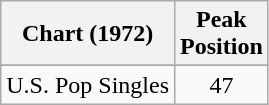<table class="wikitable">
<tr>
<th>Chart (1972)</th>
<th>Peak<br>Position</th>
</tr>
<tr>
</tr>
<tr>
<td align="left">U.S. Pop Singles</td>
<td style="text-align:center;">47</td>
</tr>
</table>
